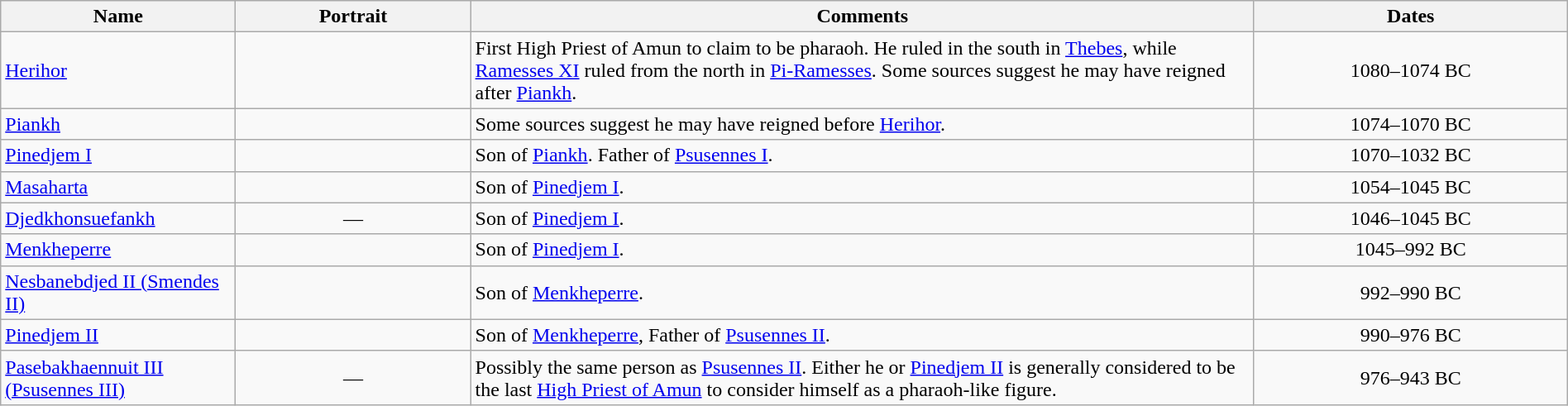<table class="wikitable" width="100%">
<tr>
<th width="15%">Name</th>
<th width="15%">Portrait</th>
<th width="50%">Comments</th>
<th width="20%">Dates</th>
</tr>
<tr>
<td><a href='#'>Herihor</a></td>
<td></td>
<td>First High Priest of Amun to claim to be pharaoh. He ruled in the south in <a href='#'>Thebes</a>, while <a href='#'>Ramesses XI</a> ruled from the north in <a href='#'>Pi-Ramesses</a>. Some sources suggest he may have reigned after <a href='#'>Piankh</a>.</td>
<td style="text-align:center;">1080–1074 BC</td>
</tr>
<tr>
<td><a href='#'>Piankh</a></td>
<td></td>
<td>Some sources suggest he may have reigned before <a href='#'>Herihor</a>.</td>
<td style="text-align:center;">1074–1070 BC</td>
</tr>
<tr>
<td><a href='#'>Pinedjem I</a></td>
<td></td>
<td>Son of <a href='#'>Piankh</a>. Father of <a href='#'>Psusennes I</a>.</td>
<td style="text-align:center;">1070–1032 BC</td>
</tr>
<tr>
<td><a href='#'>Masaharta</a></td>
<td></td>
<td>Son of <a href='#'>Pinedjem I</a>.</td>
<td style="text-align:center;">1054–1045 BC</td>
</tr>
<tr>
<td><a href='#'>Djedkhonsuefankh</a></td>
<td style="text-align:center;">—</td>
<td>Son of <a href='#'>Pinedjem I</a>.</td>
<td style="text-align:center;">1046–1045 BC</td>
</tr>
<tr>
<td><a href='#'>Menkheperre</a></td>
<td></td>
<td>Son of <a href='#'>Pinedjem I</a>.</td>
<td style="text-align:center;">1045–992 BC</td>
</tr>
<tr>
<td><a href='#'>Nesbanebdjed II (Smendes II)</a></td>
<td></td>
<td>Son of <a href='#'>Menkheperre</a>.</td>
<td style="text-align:center;">992–990 BC</td>
</tr>
<tr>
<td><a href='#'>Pinedjem II</a></td>
<td></td>
<td>Son of <a href='#'>Menkheperre</a>, Father of <a href='#'>Psusennes II</a>.</td>
<td style="text-align:center;">990–976 BC</td>
</tr>
<tr>
<td><a href='#'>Pasebakhaennuit III (Psusennes III)</a></td>
<td style="text-align:center;">—</td>
<td>Possibly the same person as <a href='#'>Psusennes II</a>. Either he or <a href='#'>Pinedjem II</a> is generally considered to be the last <a href='#'>High Priest of Amun</a> to consider himself as a pharaoh-like figure.</td>
<td style="text-align:center;">976–943 BC</td>
</tr>
</table>
